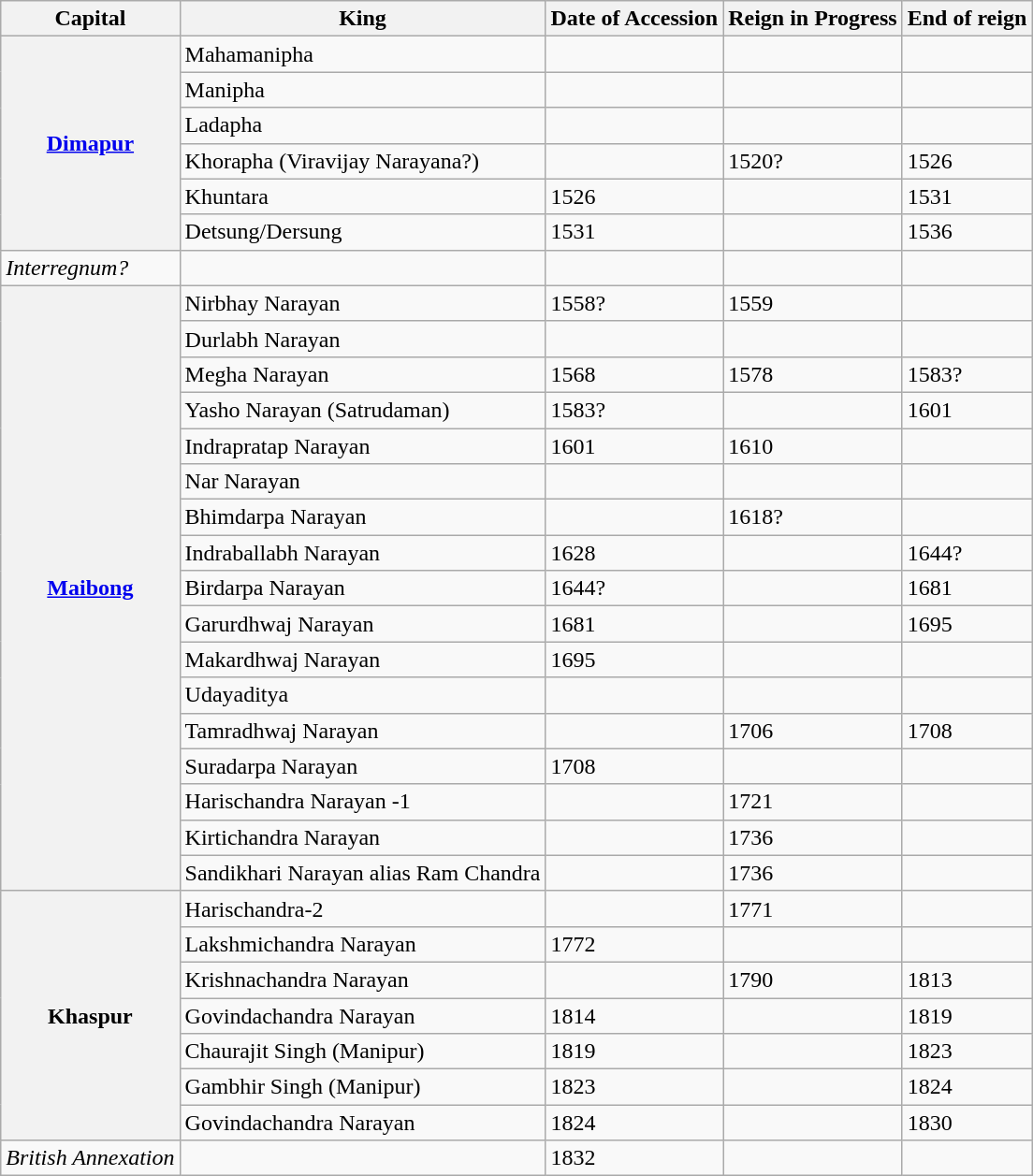<table class="wikitable">
<tr>
<th>Capital</th>
<th>King</th>
<th>Date of Accession</th>
<th>Reign in Progress</th>
<th>End of reign</th>
</tr>
<tr>
<th rowspan="6"><a href='#'>Dimapur</a></th>
<td>Mahamanipha</td>
<td></td>
<td></td>
<td></td>
</tr>
<tr>
<td>Manipha</td>
<td></td>
<td></td>
<td></td>
</tr>
<tr>
<td>Ladapha</td>
<td></td>
<td></td>
<td></td>
</tr>
<tr>
<td>Khorapha (Viravijay Narayana?)</td>
<td></td>
<td>1520?</td>
<td>1526</td>
</tr>
<tr>
<td>Khuntara</td>
<td>1526</td>
<td></td>
<td>1531</td>
</tr>
<tr>
<td>Detsung/Dersung</td>
<td>1531</td>
<td></td>
<td>1536</td>
</tr>
<tr>
<td><em>Interregnum?</em></td>
<td></td>
<td></td>
<td></td>
</tr>
<tr>
<th rowspan="17"><a href='#'>Maibong</a></th>
<td>Nirbhay Narayan</td>
<td>1558?</td>
<td>1559</td>
<td></td>
</tr>
<tr>
<td>Durlabh Narayan</td>
<td></td>
<td></td>
<td></td>
</tr>
<tr>
<td>Megha Narayan</td>
<td>1568</td>
<td>1578</td>
<td>1583?</td>
</tr>
<tr>
<td>Yasho Narayan (Satrudaman)</td>
<td>1583?</td>
<td></td>
<td>1601</td>
</tr>
<tr>
<td>Indrapratap Narayan</td>
<td>1601</td>
<td>1610</td>
<td></td>
</tr>
<tr>
<td>Nar Narayan</td>
<td></td>
<td></td>
<td></td>
</tr>
<tr>
<td>Bhimdarpa Narayan</td>
<td></td>
<td>1618?</td>
<td></td>
</tr>
<tr>
<td>Indraballabh Narayan</td>
<td>1628</td>
<td></td>
<td>1644?</td>
</tr>
<tr>
<td>Birdarpa Narayan</td>
<td>1644?</td>
<td></td>
<td>1681</td>
</tr>
<tr>
<td>Garurdhwaj Narayan</td>
<td>1681</td>
<td></td>
<td>1695</td>
</tr>
<tr>
<td>Makardhwaj Narayan</td>
<td>1695</td>
<td></td>
<td></td>
</tr>
<tr>
<td>Udayaditya</td>
<td></td>
<td></td>
<td></td>
</tr>
<tr>
<td>Tamradhwaj Narayan</td>
<td></td>
<td>1706</td>
<td>1708</td>
</tr>
<tr>
<td>Suradarpa Narayan</td>
<td>1708</td>
<td></td>
<td></td>
</tr>
<tr>
<td>Harischandra Narayan -1</td>
<td></td>
<td>1721</td>
<td></td>
</tr>
<tr>
<td>Kirtichandra Narayan</td>
<td></td>
<td>1736</td>
<td></td>
</tr>
<tr>
<td>Sandikhari Narayan alias Ram Chandra</td>
<td></td>
<td>1736</td>
<td></td>
</tr>
<tr>
<th rowspan="7">Khaspur</th>
<td>Harischandra-2</td>
<td></td>
<td>1771</td>
<td></td>
</tr>
<tr>
<td>Lakshmichandra Narayan</td>
<td>1772</td>
<td></td>
<td></td>
</tr>
<tr>
<td>Krishnachandra Narayan</td>
<td></td>
<td>1790</td>
<td>1813</td>
</tr>
<tr>
<td>Govindachandra Narayan</td>
<td>1814</td>
<td></td>
<td>1819</td>
</tr>
<tr>
<td>Chaurajit Singh (Manipur)</td>
<td>1819</td>
<td></td>
<td>1823</td>
</tr>
<tr>
<td>Gambhir Singh (Manipur)</td>
<td>1823</td>
<td></td>
<td>1824</td>
</tr>
<tr>
<td>Govindachandra Narayan</td>
<td>1824</td>
<td></td>
<td>1830</td>
</tr>
<tr>
<td><em>British Annexation</em></td>
<td></td>
<td>1832</td>
<td></td>
</tr>
</table>
